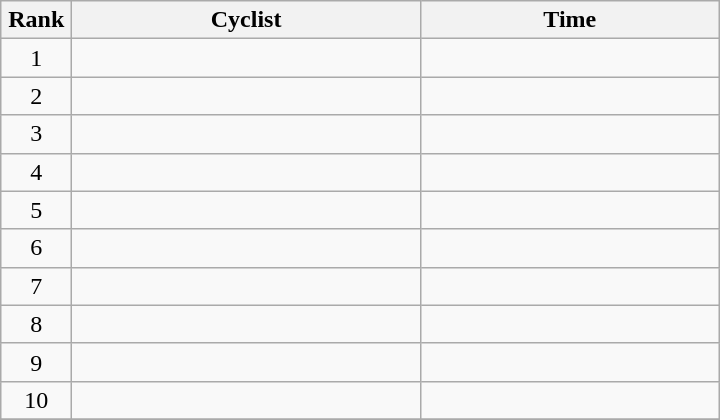<table class="wikitable" style="width:30em;margin-bottom:0;">
<tr>
<th>Rank</th>
<th>Cyclist</th>
<th>Time</th>
</tr>
<tr>
<td style="width:40px; text-align:center;">1</td>
<td style="width:225px;"></td>
<td align="right"></td>
</tr>
<tr>
<td style="text-align:center;">2</td>
<td></td>
<td align="right"></td>
</tr>
<tr>
<td style="text-align:center;">3</td>
<td></td>
<td align="right"></td>
</tr>
<tr>
<td style="text-align:center;">4</td>
<td></td>
<td align="right"></td>
</tr>
<tr>
<td style="text-align:center;">5</td>
<td></td>
<td align="right"></td>
</tr>
<tr>
<td style="text-align:center;">6</td>
<td></td>
<td align="right"></td>
</tr>
<tr>
<td style="text-align:center;">7</td>
<td></td>
<td align="right"></td>
</tr>
<tr>
<td style="text-align:center;">8</td>
<td></td>
<td align="right"></td>
</tr>
<tr>
<td style="text-align:center;">9</td>
<td></td>
<td align="right"></td>
</tr>
<tr>
<td style="text-align:center;">10</td>
<td></td>
<td align="right"></td>
</tr>
<tr>
</tr>
</table>
